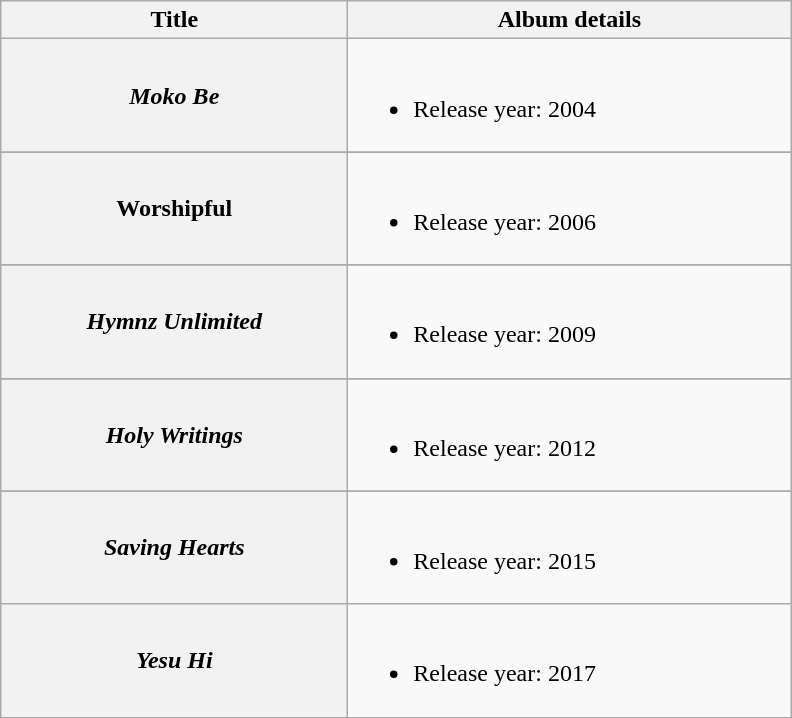<table class="wikitable plainrowheaders" style="text-align:left;">
<tr>
<th rowspan="1" style="width:14em;">Title</th>
<th rowspan="1" style="width:18em;">Album details</th>
</tr>
<tr>
<th scope="row"><em>Moko Be</em></th>
<td><br><ul><li>Release year: 2004</li></ul></td>
</tr>
<tr>
</tr>
<tr>
<th scope="row">Worshipful</th>
<td><br><ul><li>Release year: 2006</li></ul></td>
</tr>
<tr>
</tr>
<tr>
<th scope="row"><em>Hymnz Unlimited</em></th>
<td><br><ul><li>Release year: 2009</li></ul></td>
</tr>
<tr>
</tr>
<tr>
<th scope="row"><em>Holy Writings</em></th>
<td><br><ul><li>Release year: 2012</li></ul></td>
</tr>
<tr>
</tr>
<tr>
<th scope="row"><em>Saving Hearts</em></th>
<td><br><ul><li>Release year: 2015</li></ul></td>
</tr>
<tr>
<th><em>Yesu Hi </em></th>
<td><br><ul><li>Release year: 2017</li></ul></td>
</tr>
<tr>
</tr>
</table>
